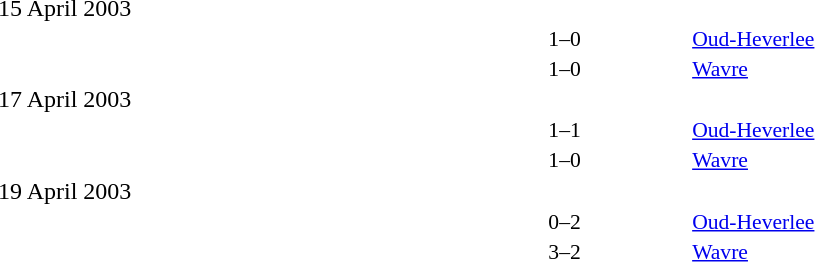<table style="width:100%;" cellspacing="1">
<tr>
<th width=25%></th>
<th width=10%></th>
<th></th>
</tr>
<tr>
<td>15 April 2003</td>
</tr>
<tr style=font-size:90%>
<td align=right></td>
<td align=center>1–0</td>
<td></td>
<td><a href='#'>Oud-Heverlee</a></td>
</tr>
<tr style=font-size:90%>
<td align=right></td>
<td align=center>1–0</td>
<td></td>
<td><a href='#'>Wavre</a></td>
</tr>
<tr>
<td>17 April 2003</td>
</tr>
<tr style=font-size:90%>
<td align=right></td>
<td align=center>1–1</td>
<td></td>
<td><a href='#'>Oud-Heverlee</a></td>
</tr>
<tr style=font-size:90%>
<td align=right></td>
<td align=center>1–0</td>
<td></td>
<td><a href='#'>Wavre</a></td>
</tr>
<tr>
<td>19 April 2003</td>
</tr>
<tr style=font-size:90%>
<td align=right></td>
<td align=center>0–2</td>
<td></td>
<td><a href='#'>Oud-Heverlee</a></td>
</tr>
<tr style=font-size:90%>
<td align=right></td>
<td align=center>3–2</td>
<td></td>
<td><a href='#'>Wavre</a></td>
</tr>
</table>
